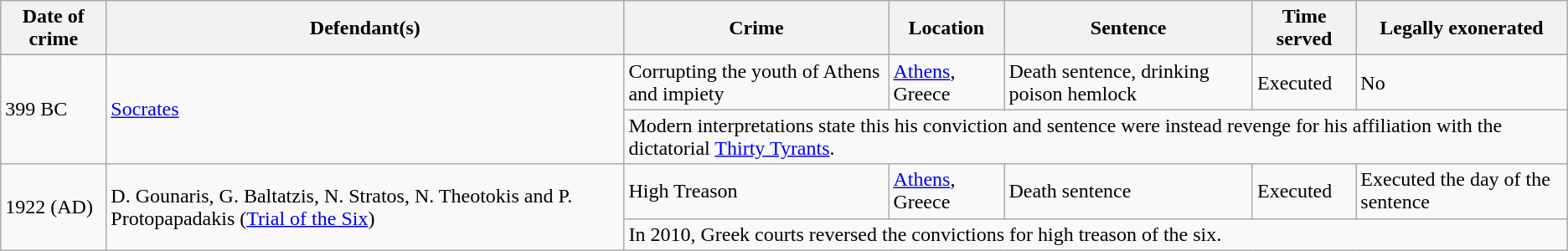<table class="wikitable sortable">
<tr>
<th>Date of crime</th>
<th>Defendant(s)</th>
<th>Crime</th>
<th>Location</th>
<th>Sentence</th>
<th>Time served</th>
<th>Legally exonerated</th>
</tr>
<tr>
</tr>
<tr ->
<td rowspan="2">399 BC</td>
<td rowspan="2"><a href='#'>Socrates</a></td>
<td>Corrupting the youth of Athens and impiety</td>
<td><a href='#'>Athens</a>, Greece</td>
<td>Death sentence, drinking poison hemlock</td>
<td>Executed</td>
<td>No</td>
</tr>
<tr>
<td colspan=5>Modern interpretations state this his conviction and sentence were instead revenge for his affiliation with the dictatorial <a href='#'>Thirty Tyrants</a>.</td>
</tr>
<tr ->
<td rowspan="2">1922 (AD)</td>
<td rowspan="2">D. Gounaris, G. Baltatzis, N. Stratos, N. Theotokis and P. Protopapadakis (<a href='#'>Trial of the Six</a>)</td>
<td>High Treason</td>
<td><a href='#'>Athens</a>, Greece</td>
<td>Death sentence</td>
<td>Executed</td>
<td>Executed the day of the sentence</td>
</tr>
<tr>
<td colspan=5>In 2010, Greek courts reversed the convictions for high treason of the six.</td>
</tr>
</table>
